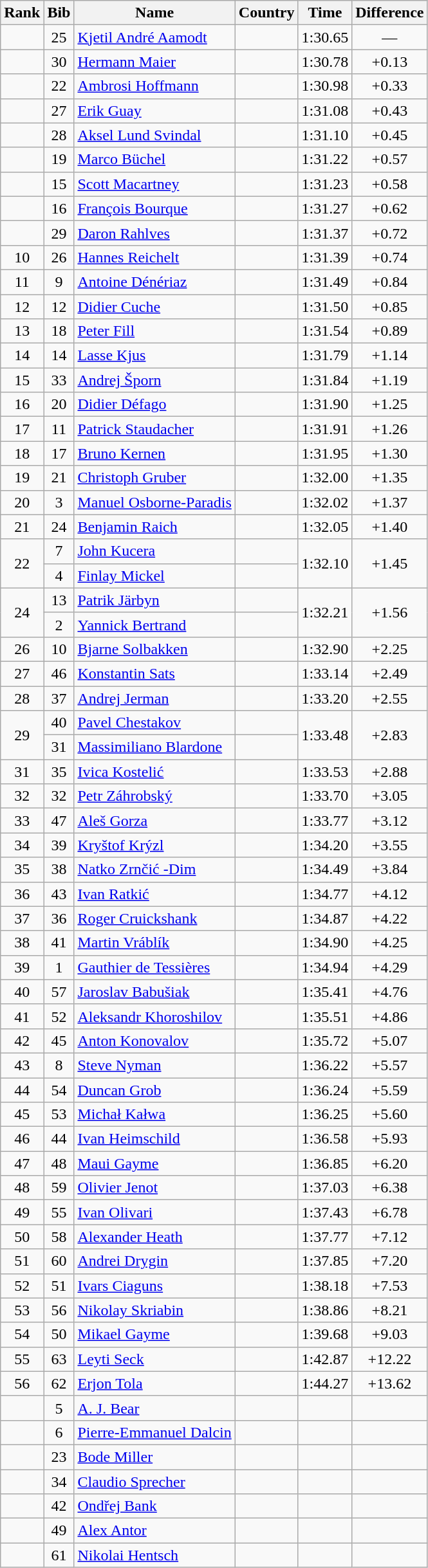<table class="wikitable sortable" style="text-align:center">
<tr>
<th>Rank</th>
<th>Bib</th>
<th>Name</th>
<th>Country</th>
<th>Time</th>
<th>Difference</th>
</tr>
<tr>
<td></td>
<td>25</td>
<td align=left><a href='#'>Kjetil André Aamodt</a></td>
<td align=left></td>
<td>1:30.65</td>
<td>—</td>
</tr>
<tr>
<td></td>
<td>30</td>
<td align=left><a href='#'>Hermann Maier</a></td>
<td align=left></td>
<td>1:30.78</td>
<td>+0.13</td>
</tr>
<tr>
<td></td>
<td>22</td>
<td align=left><a href='#'>Ambrosi Hoffmann</a></td>
<td align=left></td>
<td>1:30.98</td>
<td>+0.33</td>
</tr>
<tr>
<td></td>
<td>27</td>
<td align=left><a href='#'>Erik Guay</a></td>
<td align=left></td>
<td>1:31.08</td>
<td>+0.43</td>
</tr>
<tr>
<td></td>
<td>28</td>
<td align=left><a href='#'>Aksel Lund Svindal</a></td>
<td align=left></td>
<td>1:31.10</td>
<td>+0.45</td>
</tr>
<tr>
<td></td>
<td>19</td>
<td align=left><a href='#'>Marco Büchel</a></td>
<td align=left></td>
<td>1:31.22</td>
<td>+0.57</td>
</tr>
<tr>
<td></td>
<td>15</td>
<td align=left><a href='#'>Scott Macartney</a></td>
<td align=left></td>
<td>1:31.23</td>
<td>+0.58</td>
</tr>
<tr>
<td></td>
<td>16</td>
<td align=left><a href='#'>François Bourque</a></td>
<td align=left></td>
<td>1:31.27</td>
<td>+0.62</td>
</tr>
<tr>
<td></td>
<td>29</td>
<td align=left><a href='#'>Daron Rahlves</a></td>
<td align=left></td>
<td>1:31.37</td>
<td>+0.72</td>
</tr>
<tr>
<td>10</td>
<td>26</td>
<td align=left><a href='#'>Hannes Reichelt</a></td>
<td align=left></td>
<td>1:31.39</td>
<td>+0.74</td>
</tr>
<tr>
<td>11</td>
<td>9</td>
<td align=left><a href='#'>Antoine Dénériaz</a></td>
<td align=left></td>
<td>1:31.49</td>
<td>+0.84</td>
</tr>
<tr>
<td>12</td>
<td>12</td>
<td align=left><a href='#'>Didier Cuche</a></td>
<td align=left></td>
<td>1:31.50</td>
<td>+0.85</td>
</tr>
<tr>
<td>13</td>
<td>18</td>
<td align=left><a href='#'>Peter Fill</a></td>
<td align=left></td>
<td>1:31.54</td>
<td>+0.89</td>
</tr>
<tr>
<td>14</td>
<td>14</td>
<td align=left><a href='#'>Lasse Kjus</a></td>
<td align=left></td>
<td>1:31.79</td>
<td>+1.14</td>
</tr>
<tr>
<td>15</td>
<td>33</td>
<td align=left><a href='#'>Andrej Šporn</a></td>
<td align=left></td>
<td>1:31.84</td>
<td>+1.19</td>
</tr>
<tr>
<td>16</td>
<td>20</td>
<td align=left><a href='#'>Didier Défago</a></td>
<td align=left></td>
<td>1:31.90</td>
<td>+1.25</td>
</tr>
<tr>
<td>17</td>
<td>11</td>
<td align=left><a href='#'>Patrick Staudacher</a></td>
<td align=left></td>
<td>1:31.91</td>
<td>+1.26</td>
</tr>
<tr>
<td>18</td>
<td>17</td>
<td align=left><a href='#'>Bruno Kernen</a></td>
<td align=left></td>
<td>1:31.95</td>
<td>+1.30</td>
</tr>
<tr>
<td>19</td>
<td>21</td>
<td align=left><a href='#'>Christoph Gruber</a></td>
<td align=left></td>
<td>1:32.00</td>
<td>+1.35</td>
</tr>
<tr>
<td>20</td>
<td>3</td>
<td align=left><a href='#'>Manuel Osborne-Paradis</a></td>
<td align=left></td>
<td>1:32.02</td>
<td>+1.37</td>
</tr>
<tr>
<td>21</td>
<td>24</td>
<td align=left><a href='#'>Benjamin Raich</a></td>
<td align=left></td>
<td>1:32.05</td>
<td>+1.40</td>
</tr>
<tr>
<td rowspan=2>22</td>
<td>7</td>
<td align=left><a href='#'>John Kucera</a></td>
<td align=left></td>
<td rowspan=2>1:32.10</td>
<td rowspan=2>+1.45</td>
</tr>
<tr>
<td>4</td>
<td align=left><a href='#'>Finlay Mickel</a></td>
<td align=left></td>
</tr>
<tr>
<td rowspan=2>24</td>
<td>13</td>
<td align=left><a href='#'>Patrik Järbyn</a></td>
<td align=left></td>
<td rowspan=2>1:32.21</td>
<td rowspan=2>+1.56</td>
</tr>
<tr>
<td>2</td>
<td align=left><a href='#'>Yannick Bertrand</a></td>
<td align=left></td>
</tr>
<tr>
<td>26</td>
<td>10</td>
<td align=left><a href='#'>Bjarne Solbakken</a></td>
<td align=left></td>
<td>1:32.90</td>
<td>+2.25</td>
</tr>
<tr>
<td>27</td>
<td>46</td>
<td align=left><a href='#'>Konstantin Sats</a></td>
<td align=left></td>
<td>1:33.14</td>
<td>+2.49</td>
</tr>
<tr>
<td>28</td>
<td>37</td>
<td align=left><a href='#'>Andrej Jerman</a></td>
<td align=left></td>
<td>1:33.20</td>
<td>+2.55</td>
</tr>
<tr>
<td rowspan=2>29</td>
<td>40</td>
<td align=left><a href='#'>Pavel Chestakov</a></td>
<td align=left></td>
<td rowspan=2>1:33.48</td>
<td rowspan=2>+2.83</td>
</tr>
<tr>
<td>31</td>
<td align=left><a href='#'>Massimiliano Blardone</a></td>
<td align=left></td>
</tr>
<tr>
<td>31</td>
<td>35</td>
<td align=left><a href='#'>Ivica Kostelić</a></td>
<td align=left></td>
<td>1:33.53</td>
<td>+2.88</td>
</tr>
<tr>
<td>32</td>
<td>32</td>
<td align=left><a href='#'>Petr Záhrobský</a></td>
<td align=left></td>
<td>1:33.70</td>
<td>+3.05</td>
</tr>
<tr>
<td>33</td>
<td>47</td>
<td align=left><a href='#'>Aleš Gorza</a></td>
<td align=left></td>
<td>1:33.77</td>
<td>+3.12</td>
</tr>
<tr>
<td>34</td>
<td>39</td>
<td align=left><a href='#'>Kryštof Krýzl</a></td>
<td align=left></td>
<td>1:34.20</td>
<td>+3.55</td>
</tr>
<tr>
<td>35</td>
<td>38</td>
<td align=left><a href='#'>Natko Zrnčić -Dim</a></td>
<td align=left></td>
<td>1:34.49</td>
<td>+3.84</td>
</tr>
<tr>
<td>36</td>
<td>43</td>
<td align=left><a href='#'>Ivan Ratkić</a></td>
<td align=left></td>
<td>1:34.77</td>
<td>+4.12</td>
</tr>
<tr>
<td>37</td>
<td>36</td>
<td align=left><a href='#'>Roger Cruickshank</a></td>
<td align=left></td>
<td>1:34.87</td>
<td>+4.22</td>
</tr>
<tr>
<td>38</td>
<td>41</td>
<td align=left><a href='#'>Martin Vráblík</a></td>
<td align=left></td>
<td>1:34.90</td>
<td>+4.25</td>
</tr>
<tr>
<td>39</td>
<td>1</td>
<td align=left><a href='#'>Gauthier de Tessières</a></td>
<td align=left></td>
<td>1:34.94</td>
<td>+4.29</td>
</tr>
<tr>
<td>40</td>
<td>57</td>
<td align=left><a href='#'>Jaroslav Babušiak</a></td>
<td align=left></td>
<td>1:35.41</td>
<td>+4.76</td>
</tr>
<tr>
<td>41</td>
<td>52</td>
<td align=left><a href='#'>Aleksandr Khoroshilov</a></td>
<td align=left></td>
<td>1:35.51</td>
<td>+4.86</td>
</tr>
<tr>
<td>42</td>
<td>45</td>
<td align=left><a href='#'>Anton Konovalov</a></td>
<td align=left></td>
<td>1:35.72</td>
<td>+5.07</td>
</tr>
<tr>
<td>43</td>
<td>8</td>
<td align=left><a href='#'>Steve Nyman</a></td>
<td align=left></td>
<td>1:36.22</td>
<td>+5.57</td>
</tr>
<tr>
<td>44</td>
<td>54</td>
<td align=left><a href='#'>Duncan Grob</a></td>
<td align=left></td>
<td>1:36.24</td>
<td>+5.59</td>
</tr>
<tr>
<td>45</td>
<td>53</td>
<td align=left><a href='#'>Michał Kałwa</a></td>
<td align=left></td>
<td>1:36.25</td>
<td>+5.60</td>
</tr>
<tr>
<td>46</td>
<td>44</td>
<td align=left><a href='#'>Ivan Heimschild</a></td>
<td align=left></td>
<td>1:36.58</td>
<td>+5.93</td>
</tr>
<tr>
<td>47</td>
<td>48</td>
<td align=left><a href='#'>Maui Gayme</a></td>
<td align=left></td>
<td>1:36.85</td>
<td>+6.20</td>
</tr>
<tr>
<td>48</td>
<td>59</td>
<td align=left><a href='#'>Olivier Jenot</a></td>
<td align=left></td>
<td>1:37.03</td>
<td>+6.38</td>
</tr>
<tr>
<td>49</td>
<td>55</td>
<td align=left><a href='#'>Ivan Olivari</a></td>
<td align=left></td>
<td>1:37.43</td>
<td>+6.78</td>
</tr>
<tr>
<td>50</td>
<td>58</td>
<td align=left><a href='#'>Alexander Heath</a></td>
<td align=left></td>
<td>1:37.77</td>
<td>+7.12</td>
</tr>
<tr>
<td>51</td>
<td>60</td>
<td align=left><a href='#'>Andrei Drygin</a></td>
<td align=left></td>
<td>1:37.85</td>
<td>+7.20</td>
</tr>
<tr>
<td>52</td>
<td>51</td>
<td align=left><a href='#'>Ivars Ciaguns</a></td>
<td align=left></td>
<td>1:38.18</td>
<td>+7.53</td>
</tr>
<tr>
<td>53</td>
<td>56</td>
<td align=left><a href='#'>Nikolay Skriabin</a></td>
<td align=left></td>
<td>1:38.86</td>
<td>+8.21</td>
</tr>
<tr>
<td>54</td>
<td>50</td>
<td align=left><a href='#'>Mikael Gayme</a></td>
<td align=left></td>
<td>1:39.68</td>
<td>+9.03</td>
</tr>
<tr>
<td>55</td>
<td>63</td>
<td align=left><a href='#'>Leyti Seck</a></td>
<td align=left></td>
<td>1:42.87</td>
<td>+12.22</td>
</tr>
<tr>
<td>56</td>
<td>62</td>
<td align=left><a href='#'>Erjon Tola</a></td>
<td align=left></td>
<td>1:44.27</td>
<td>+13.62</td>
</tr>
<tr>
<td></td>
<td>5</td>
<td align=left><a href='#'>A. J. Bear</a></td>
<td align=left></td>
<td></td>
<td></td>
</tr>
<tr>
<td></td>
<td>6</td>
<td align=left><a href='#'>Pierre-Emmanuel Dalcin</a></td>
<td align=left></td>
<td></td>
<td></td>
</tr>
<tr>
<td></td>
<td>23</td>
<td align=left><a href='#'>Bode Miller</a></td>
<td align=left></td>
<td></td>
<td></td>
</tr>
<tr>
<td></td>
<td>34</td>
<td align=left><a href='#'>Claudio Sprecher</a></td>
<td align=left></td>
<td></td>
<td></td>
</tr>
<tr>
<td></td>
<td>42</td>
<td align=left><a href='#'>Ondřej Bank</a></td>
<td align=left></td>
<td></td>
<td></td>
</tr>
<tr>
<td></td>
<td>49</td>
<td align=left><a href='#'>Alex Antor</a></td>
<td align=left></td>
<td></td>
<td></td>
</tr>
<tr>
<td></td>
<td>61</td>
<td align=left><a href='#'>Nikolai Hentsch</a></td>
<td align=left></td>
<td></td>
<td></td>
</tr>
</table>
